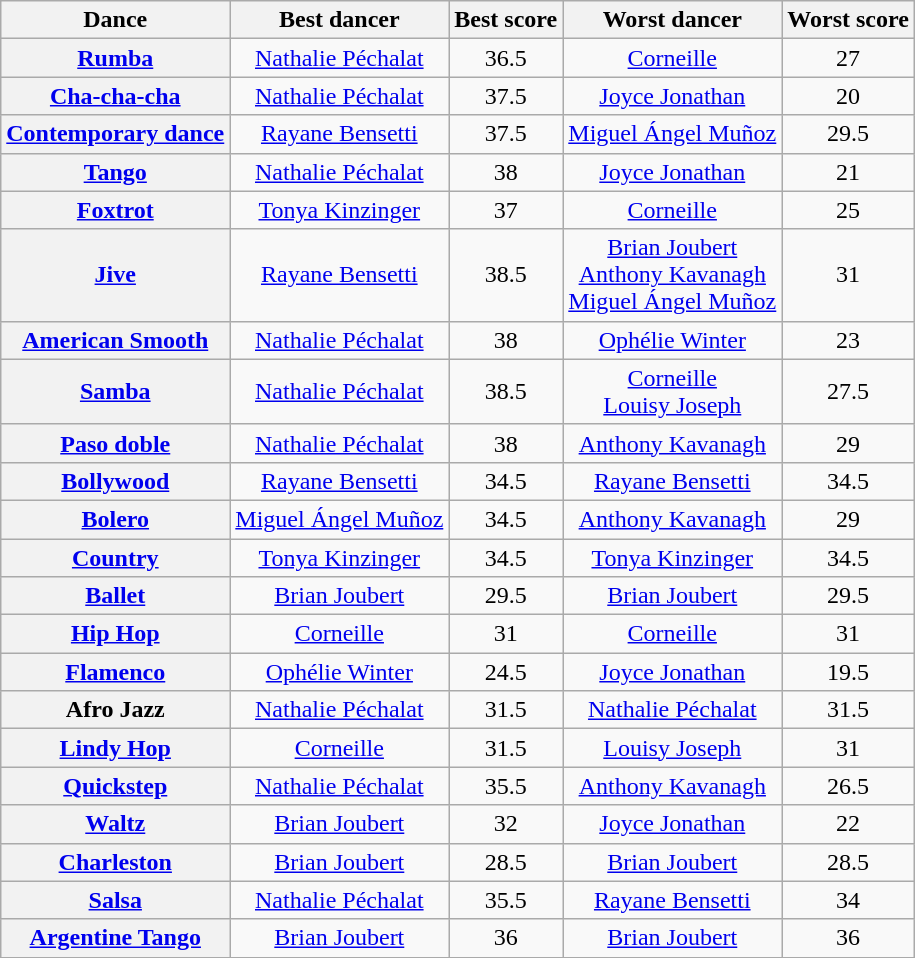<table class="wikitable sortable" style="text-align:center;">
<tr>
<th>Dance</th>
<th class="sortable">Best dancer</th>
<th>Best score</th>
<th class="sortable">Worst dancer</th>
<th>Worst score</th>
</tr>
<tr>
<th><a href='#'>Rumba</a></th>
<td><a href='#'>Nathalie Péchalat</a></td>
<td>36.5</td>
<td><a href='#'>Corneille</a></td>
<td>27</td>
</tr>
<tr>
<th><a href='#'>Cha-cha-cha</a></th>
<td><a href='#'>Nathalie Péchalat</a></td>
<td>37.5</td>
<td><a href='#'>Joyce Jonathan</a></td>
<td>20</td>
</tr>
<tr>
<th><a href='#'>Contemporary dance</a></th>
<td><a href='#'>Rayane Bensetti</a></td>
<td>37.5</td>
<td><a href='#'>Miguel Ángel Muñoz</a></td>
<td>29.5</td>
</tr>
<tr>
<th><a href='#'>Tango</a></th>
<td><a href='#'>Nathalie Péchalat</a></td>
<td>38</td>
<td><a href='#'>Joyce Jonathan</a></td>
<td>21</td>
</tr>
<tr>
<th><a href='#'>Foxtrot</a></th>
<td><a href='#'>Tonya Kinzinger</a></td>
<td>37</td>
<td><a href='#'>Corneille</a></td>
<td>25</td>
</tr>
<tr>
<th><a href='#'>Jive</a></th>
<td><a href='#'>Rayane Bensetti</a></td>
<td>38.5</td>
<td><a href='#'>Brian Joubert</a><br><a href='#'>Anthony Kavanagh</a><br><a href='#'>Miguel Ángel Muñoz</a></td>
<td>31</td>
</tr>
<tr>
<th><a href='#'>American Smooth</a></th>
<td><a href='#'>Nathalie Péchalat</a></td>
<td>38</td>
<td><a href='#'>Ophélie Winter</a></td>
<td>23</td>
</tr>
<tr>
<th><a href='#'>Samba</a></th>
<td><a href='#'>Nathalie Péchalat</a></td>
<td>38.5</td>
<td><a href='#'>Corneille</a><br><a href='#'>Louisy Joseph</a></td>
<td>27.5</td>
</tr>
<tr>
<th><a href='#'>Paso doble</a></th>
<td><a href='#'>Nathalie Péchalat</a></td>
<td>38</td>
<td><a href='#'>Anthony Kavanagh</a></td>
<td>29</td>
</tr>
<tr>
<th><a href='#'>Bollywood</a></th>
<td><a href='#'>Rayane Bensetti</a></td>
<td>34.5</td>
<td><a href='#'>Rayane Bensetti</a></td>
<td>34.5</td>
</tr>
<tr>
<th><a href='#'>Bolero</a></th>
<td><a href='#'>Miguel Ángel Muñoz</a></td>
<td>34.5</td>
<td><a href='#'>Anthony Kavanagh</a></td>
<td>29</td>
</tr>
<tr>
<th><a href='#'>Country</a></th>
<td><a href='#'>Tonya Kinzinger</a></td>
<td>34.5</td>
<td><a href='#'>Tonya Kinzinger</a></td>
<td>34.5</td>
</tr>
<tr>
<th><a href='#'>Ballet</a></th>
<td><a href='#'>Brian Joubert</a></td>
<td>29.5</td>
<td><a href='#'>Brian Joubert</a></td>
<td>29.5</td>
</tr>
<tr>
<th><a href='#'>Hip Hop</a></th>
<td><a href='#'>Corneille</a></td>
<td>31</td>
<td><a href='#'>Corneille</a></td>
<td>31</td>
</tr>
<tr>
<th><a href='#'>Flamenco</a></th>
<td><a href='#'>Ophélie Winter</a></td>
<td>24.5</td>
<td><a href='#'>Joyce Jonathan</a></td>
<td>19.5</td>
</tr>
<tr>
<th>Afro Jazz</th>
<td><a href='#'>Nathalie Péchalat</a></td>
<td>31.5</td>
<td><a href='#'>Nathalie Péchalat</a></td>
<td>31.5</td>
</tr>
<tr>
<th><a href='#'>Lindy Hop</a></th>
<td><a href='#'>Corneille</a></td>
<td>31.5</td>
<td><a href='#'>Louisy Joseph</a></td>
<td>31</td>
</tr>
<tr>
<th><a href='#'>Quickstep</a></th>
<td><a href='#'>Nathalie Péchalat</a></td>
<td>35.5</td>
<td><a href='#'>Anthony Kavanagh</a></td>
<td>26.5</td>
</tr>
<tr>
<th><a href='#'>Waltz</a></th>
<td><a href='#'>Brian Joubert</a></td>
<td>32</td>
<td><a href='#'>Joyce Jonathan</a></td>
<td>22</td>
</tr>
<tr>
<th><a href='#'>Charleston</a></th>
<td><a href='#'>Brian Joubert</a></td>
<td>28.5</td>
<td><a href='#'>Brian Joubert</a></td>
<td>28.5</td>
</tr>
<tr>
<th><a href='#'>Salsa</a></th>
<td><a href='#'>Nathalie Péchalat</a></td>
<td>35.5</td>
<td><a href='#'>Rayane Bensetti</a></td>
<td>34</td>
</tr>
<tr>
<th><a href='#'>Argentine Tango</a></th>
<td><a href='#'>Brian Joubert</a></td>
<td>36</td>
<td><a href='#'>Brian Joubert</a></td>
<td>36</td>
</tr>
<tr>
</tr>
</table>
